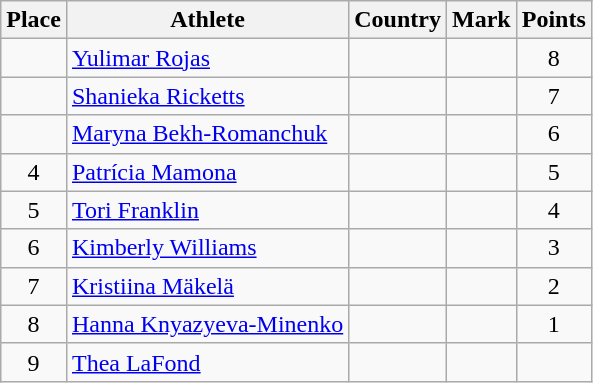<table class="wikitable">
<tr>
<th>Place</th>
<th>Athlete</th>
<th>Country</th>
<th>Mark</th>
<th>Points</th>
</tr>
<tr>
<td align=center></td>
<td><a href='#'>Yulimar Rojas</a></td>
<td></td>
<td> </td>
<td align=center>8</td>
</tr>
<tr>
<td align=center></td>
<td><a href='#'>Shanieka Ricketts</a></td>
<td></td>
<td> </td>
<td align=center>7</td>
</tr>
<tr>
<td align=center></td>
<td><a href='#'>Maryna Bekh-Romanchuk</a></td>
<td></td>
<td> </td>
<td align=center>6</td>
</tr>
<tr>
<td align=center>4</td>
<td><a href='#'>Patrícia Mamona</a></td>
<td></td>
<td> </td>
<td align=center>5</td>
</tr>
<tr>
<td align=center>5</td>
<td><a href='#'>Tori Franklin</a></td>
<td></td>
<td> </td>
<td align=center>4</td>
</tr>
<tr>
<td align=center>6</td>
<td><a href='#'>Kimberly Williams</a></td>
<td></td>
<td> </td>
<td align=center>3</td>
</tr>
<tr>
<td align=center>7</td>
<td><a href='#'>Kristiina Mäkelä</a></td>
<td></td>
<td> </td>
<td align=center>2</td>
</tr>
<tr>
<td align=center>8</td>
<td><a href='#'>Hanna Knyazyeva-Minenko</a></td>
<td></td>
<td> </td>
<td align=center>1</td>
</tr>
<tr>
<td align=center>9</td>
<td><a href='#'>Thea LaFond</a></td>
<td></td>
<td> </td>
<td align=center></td>
</tr>
</table>
